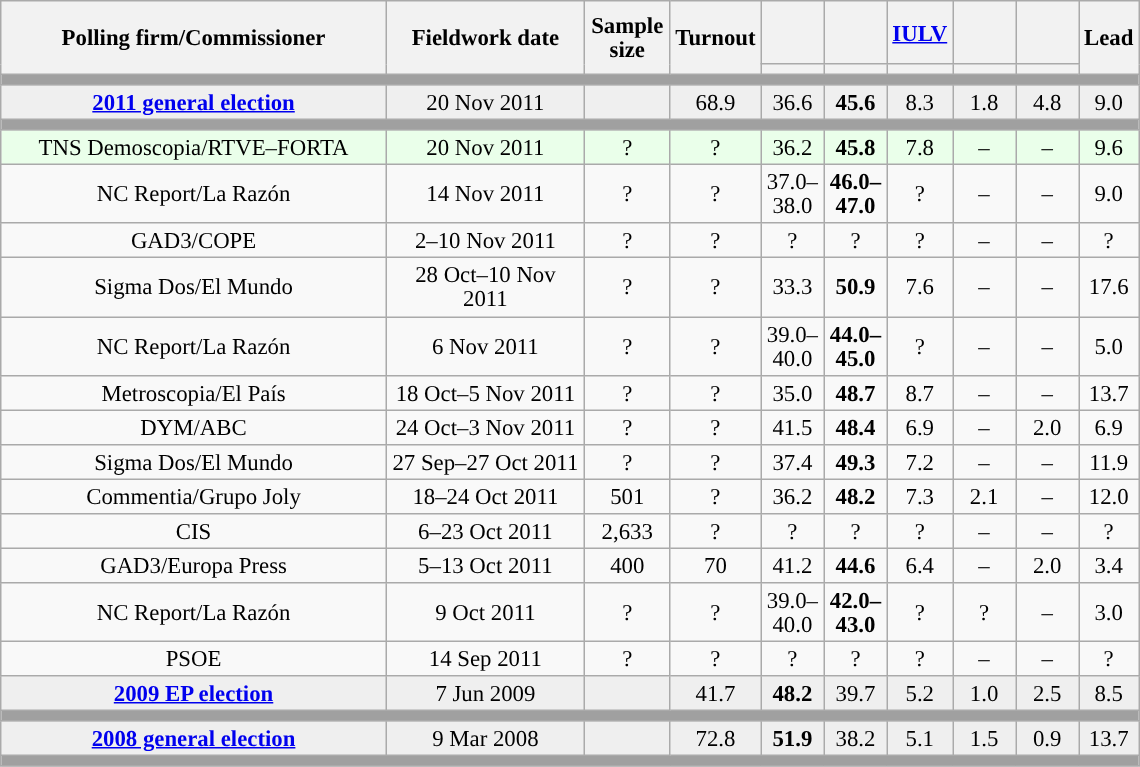<table class="wikitable collapsible collapsed" style="text-align:center; font-size:95%; line-height:16px;">
<tr style="height:42px;">
<th style="width:250px;" rowspan="2">Polling firm/Commissioner</th>
<th style="width:125px;" rowspan="2">Fieldwork date</th>
<th style="width:50px;" rowspan="2">Sample size</th>
<th style="width:45px;" rowspan="2">Turnout</th>
<th style="width:35px;"></th>
<th style="width:35px;"></th>
<th style="width:35px;"><a href='#'>IULV</a></th>
<th style="width:35px;"></th>
<th style="width:35px;"></th>
<th style="width:30px;" rowspan="2">Lead</th>
</tr>
<tr>
<th style="color:inherit;background:"></th>
<th style="color:inherit;background:"></th>
<th style="color:inherit;background:"></th>
<th style="color:inherit;background:"></th>
<th style="color:inherit;background:"></th>
</tr>
<tr>
<td colspan="10" style="background:#A0A0A0"></td>
</tr>
<tr style="background:#EFEFEF;">
<td><strong><a href='#'>2011 general election</a></strong></td>
<td>20 Nov 2011</td>
<td></td>
<td>68.9</td>
<td>36.6<br></td>
<td><strong>45.6</strong><br></td>
<td>8.3<br></td>
<td>1.8<br></td>
<td>4.8<br></td>
<td style="background:">9.0</td>
</tr>
<tr>
<td colspan="10" style="background:#A0A0A0"></td>
</tr>
<tr style="background:#EAFFEA;">
<td>TNS Demoscopia/RTVE–FORTA</td>
<td>20 Nov 2011</td>
<td>?</td>
<td>?</td>
<td>36.2<br></td>
<td><strong>45.8</strong><br></td>
<td>7.8<br></td>
<td>–</td>
<td>–</td>
<td style="background:">9.6</td>
</tr>
<tr>
<td>NC Report/La Razón</td>
<td>14 Nov 2011</td>
<td>?</td>
<td>?</td>
<td>37.0–<br>38.0<br></td>
<td><strong>46.0–<br>47.0</strong><br></td>
<td>?<br></td>
<td>–</td>
<td>–</td>
<td style="background:">9.0</td>
</tr>
<tr>
<td>GAD3/COPE</td>
<td>2–10 Nov 2011</td>
<td>?</td>
<td>?</td>
<td>?<br></td>
<td>?<br></td>
<td>?<br></td>
<td>–</td>
<td>–</td>
<td style="background:">?</td>
</tr>
<tr>
<td>Sigma Dos/El Mundo</td>
<td>28 Oct–10 Nov 2011</td>
<td>?</td>
<td>?</td>
<td>33.3<br></td>
<td><strong>50.9</strong><br></td>
<td>7.6<br></td>
<td>–</td>
<td>–</td>
<td style="background:">17.6</td>
</tr>
<tr>
<td>NC Report/La Razón</td>
<td>6 Nov 2011</td>
<td>?</td>
<td>?</td>
<td>39.0–<br>40.0<br></td>
<td><strong>44.0–<br>45.0</strong><br></td>
<td>?<br></td>
<td>–</td>
<td>–</td>
<td style="background:">5.0</td>
</tr>
<tr>
<td>Metroscopia/El País</td>
<td>18 Oct–5 Nov 2011</td>
<td>?</td>
<td>?</td>
<td>35.0<br></td>
<td><strong>48.7</strong><br></td>
<td>8.7<br></td>
<td>–</td>
<td>–</td>
<td style="background:">13.7</td>
</tr>
<tr>
<td>DYM/ABC</td>
<td>24 Oct–3 Nov 2011</td>
<td>?</td>
<td>?</td>
<td>41.5<br></td>
<td><strong>48.4</strong><br></td>
<td>6.9<br></td>
<td>–</td>
<td>2.0<br></td>
<td style="background:">6.9</td>
</tr>
<tr>
<td>Sigma Dos/El Mundo</td>
<td>27 Sep–27 Oct 2011</td>
<td>?</td>
<td>?</td>
<td>37.4<br></td>
<td><strong>49.3</strong><br></td>
<td>7.2<br></td>
<td>–</td>
<td>–</td>
<td style="background:">11.9</td>
</tr>
<tr>
<td>Commentia/Grupo Joly</td>
<td>18–24 Oct 2011</td>
<td>501</td>
<td>?</td>
<td>36.2</td>
<td><strong>48.2</strong></td>
<td>7.3</td>
<td>2.1</td>
<td>–</td>
<td style="background:">12.0</td>
</tr>
<tr>
<td>CIS</td>
<td>6–23 Oct 2011</td>
<td>2,633</td>
<td>?</td>
<td>?<br></td>
<td>?<br></td>
<td>?<br></td>
<td>–</td>
<td>–</td>
<td style="background:">?</td>
</tr>
<tr>
<td>GAD3/Europa Press</td>
<td>5–13 Oct 2011</td>
<td>400</td>
<td>70</td>
<td>41.2<br></td>
<td><strong>44.6</strong><br></td>
<td>6.4<br></td>
<td>–</td>
<td>2.0<br></td>
<td style="background:">3.4</td>
</tr>
<tr>
<td>NC Report/La Razón</td>
<td>9 Oct 2011</td>
<td>?</td>
<td>?</td>
<td>39.0–<br>40.0<br></td>
<td><strong>42.0–<br>43.0</strong><br></td>
<td>?<br></td>
<td>?<br></td>
<td>–</td>
<td style="background:">3.0</td>
</tr>
<tr>
<td>PSOE</td>
<td>14 Sep 2011</td>
<td>?</td>
<td>?</td>
<td>?<br></td>
<td>?<br></td>
<td>?<br></td>
<td>–</td>
<td>–</td>
<td style="background:">?</td>
</tr>
<tr style="background:#EFEFEF;">
<td><strong><a href='#'>2009 EP election</a></strong></td>
<td>7 Jun 2009</td>
<td></td>
<td>41.7</td>
<td><strong>48.2</strong><br></td>
<td>39.7<br></td>
<td>5.2<br></td>
<td>1.0<br></td>
<td>2.5<br></td>
<td style="background:">8.5</td>
</tr>
<tr>
<td colspan="10" style="background:#A0A0A0"></td>
</tr>
<tr style="background:#EFEFEF;">
<td><strong><a href='#'>2008 general election</a></strong></td>
<td>9 Mar 2008</td>
<td></td>
<td>72.8</td>
<td><strong>51.9</strong><br></td>
<td>38.2<br></td>
<td>5.1<br></td>
<td>1.5<br></td>
<td>0.9<br></td>
<td style="background:">13.7</td>
</tr>
<tr>
<td colspan="10" style="background:#A0A0A0"></td>
</tr>
</table>
